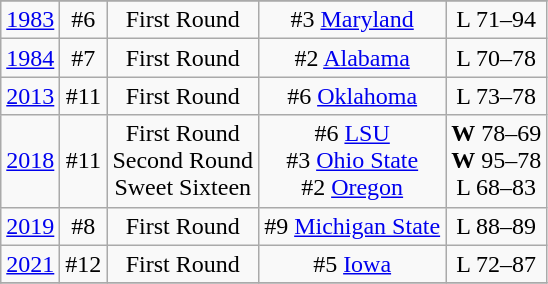<table class="wikitable" style="text-align:center">
<tr>
</tr>
<tr>
<td rowspan=1><a href='#'>1983</a></td>
<td>#6</td>
<td>First Round</td>
<td>#3 <a href='#'>Maryland</a></td>
<td>L 71–94</td>
</tr>
<tr style="text-align:center;">
<td rowspan=1><a href='#'>1984</a></td>
<td>#7</td>
<td>First Round</td>
<td>#2 <a href='#'>Alabama</a></td>
<td>L 70–78</td>
</tr>
<tr style="text-align:center;">
<td rowspan=1><a href='#'>2013</a></td>
<td>#11</td>
<td>First Round</td>
<td>#6 <a href='#'>Oklahoma</a></td>
<td>L 73–78</td>
</tr>
<tr style="text-align:center;">
<td rowspan=1><a href='#'>2018</a></td>
<td>#11</td>
<td>First Round<br>Second Round<br>Sweet Sixteen</td>
<td>#6 <a href='#'>LSU</a><br>#3 <a href='#'>Ohio State</a><br>#2 <a href='#'>Oregon</a></td>
<td><strong>W</strong> 78–69<br><strong>W</strong> 95–78<br>L 68–83</td>
</tr>
<tr style="text-align:center;">
<td rowspan=1><a href='#'>2019</a></td>
<td>#8</td>
<td>First Round</td>
<td>#9 <a href='#'>Michigan State</a></td>
<td>L 88–89</td>
</tr>
<tr style="text-align:center;">
<td rowspan=1><a href='#'>2021</a></td>
<td>#12</td>
<td>First Round</td>
<td>#5 <a href='#'>Iowa</a></td>
<td>L 72–87</td>
</tr>
<tr style="text-align:center;">
</tr>
</table>
